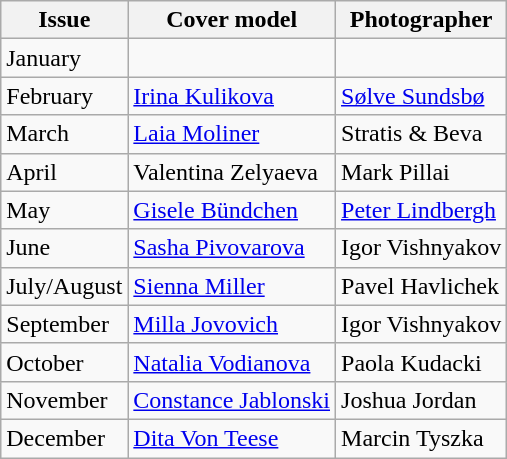<table class="sortable wikitable">
<tr>
<th>Issue</th>
<th>Cover model</th>
<th>Photographer</th>
</tr>
<tr>
<td>January</td>
<td></td>
<td></td>
</tr>
<tr>
<td>February</td>
<td><a href='#'>Irina Kulikova</a></td>
<td><a href='#'>Sølve Sundsbø</a></td>
</tr>
<tr>
<td>March</td>
<td><a href='#'>Laia Moliner</a></td>
<td>Stratis & Beva</td>
</tr>
<tr>
<td>April</td>
<td>Valentina Zelyaeva</td>
<td>Mark Pillai</td>
</tr>
<tr>
<td>May</td>
<td><a href='#'>Gisele Bündchen</a></td>
<td><a href='#'>Peter Lindbergh</a></td>
</tr>
<tr>
<td>June</td>
<td><a href='#'>Sasha Pivovarova</a></td>
<td>Igor Vishnyakov</td>
</tr>
<tr>
<td>July/August</td>
<td><a href='#'>Sienna Miller</a></td>
<td>Pavel Havlichek</td>
</tr>
<tr>
<td>September</td>
<td><a href='#'>Milla Jovovich</a></td>
<td>Igor Vishnyakov</td>
</tr>
<tr>
<td>October</td>
<td><a href='#'>Natalia Vodianova</a></td>
<td>Paola Kudacki</td>
</tr>
<tr>
<td>November</td>
<td><a href='#'>Constance Jablonski</a></td>
<td>Joshua Jordan</td>
</tr>
<tr>
<td>December</td>
<td><a href='#'>Dita Von Teese</a></td>
<td>Marcin Tyszka</td>
</tr>
</table>
